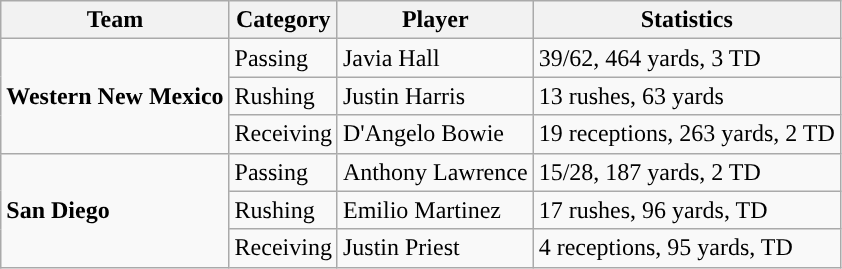<table class="wikitable" style="float: left;">
<tr>
<th>Team</th>
<th>Category</th>
<th>Player</th>
<th>Statistics</th>
</tr>
<tr>
<td rowspan=3><strong>Western New Mexico</strong></td>
<td>Passing</td>
<td>Javia Hall</td>
<td>39/62, 464 yards, 3 TD</td>
</tr>
<tr>
<td>Rushing</td>
<td>Justin Harris</td>
<td>13 rushes, 63 yards</td>
</tr>
<tr>
<td>Receiving</td>
<td>D'Angelo Bowie</td>
<td>19 receptions, 263 yards, 2 TD</td>
</tr>
<tr>
<td rowspan=3><strong>San Diego</strong></td>
<td>Passing</td>
<td>Anthony Lawrence</td>
<td>15/28, 187 yards, 2 TD</td>
</tr>
<tr>
<td>Rushing</td>
<td>Emilio Martinez</td>
<td>17 rushes, 96 yards, TD</td>
</tr>
<tr>
<td>Receiving</td>
<td>Justin Priest</td>
<td>4 receptions, 95 yards, TD</td>
</tr>
</table>
